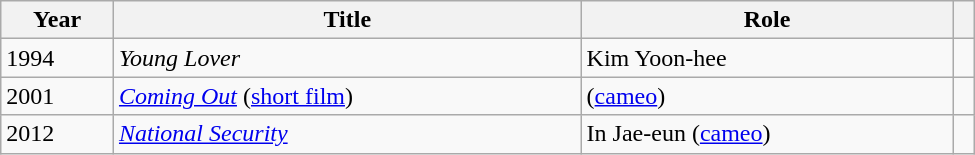<table class="wikitable" style="width:650px">
<tr>
<th scope="col">Year</th>
<th scope="col">Title</th>
<th scope="col">Role</th>
<th scope="col"></th>
</tr>
<tr>
<td>1994</td>
<td><em>Young Lover</em></td>
<td>Kim Yoon-hee</td>
<td></td>
</tr>
<tr>
<td>2001</td>
<td><em><a href='#'>Coming Out</a></em> (<a href='#'>short film</a>)</td>
<td>(<a href='#'>cameo</a>)</td>
<td></td>
</tr>
<tr>
<td>2012</td>
<td><em><a href='#'>National Security</a></em></td>
<td>In Jae-eun (<a href='#'>cameo</a>)</td>
<td></td>
</tr>
</table>
